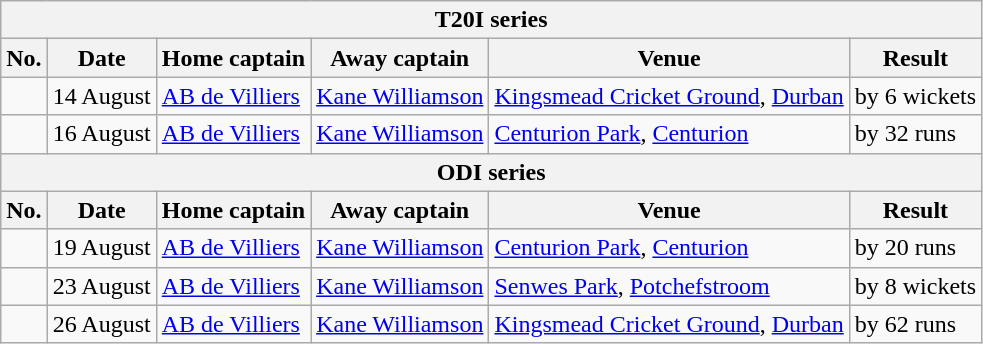<table class="wikitable">
<tr>
<th colspan="9">T20I series</th>
</tr>
<tr>
<th>No.</th>
<th>Date</th>
<th>Home captain</th>
<th>Away captain</th>
<th>Venue</th>
<th>Result</th>
</tr>
<tr>
<td></td>
<td>14 August</td>
<td><a href='#'>AB de Villiers</a></td>
<td><a href='#'>Kane Williamson</a></td>
<td><a href='#'>Kingsmead Cricket Ground</a>, <a href='#'>Durban</a></td>
<td> by 6 wickets</td>
</tr>
<tr>
<td></td>
<td>16 August</td>
<td><a href='#'>AB de Villiers</a></td>
<td><a href='#'>Kane Williamson</a></td>
<td><a href='#'>Centurion Park</a>, <a href='#'>Centurion</a></td>
<td> by 32 runs</td>
</tr>
<tr>
<th colspan="9">ODI series</th>
</tr>
<tr>
<th>No.</th>
<th>Date</th>
<th>Home captain</th>
<th>Away captain</th>
<th>Venue</th>
<th>Result</th>
</tr>
<tr>
<td></td>
<td>19 August</td>
<td><a href='#'>AB de Villiers</a></td>
<td><a href='#'>Kane Williamson</a></td>
<td><a href='#'>Centurion Park</a>, <a href='#'>Centurion</a></td>
<td> by 20 runs</td>
</tr>
<tr>
<td></td>
<td>23 August</td>
<td><a href='#'>AB de Villiers</a></td>
<td><a href='#'>Kane Williamson</a></td>
<td><a href='#'>Senwes Park</a>, <a href='#'>Potchefstroom</a></td>
<td> by 8 wickets</td>
</tr>
<tr>
<td></td>
<td>26 August</td>
<td><a href='#'>AB de Villiers</a></td>
<td><a href='#'>Kane Williamson</a></td>
<td><a href='#'>Kingsmead Cricket Ground</a>, <a href='#'>Durban</a></td>
<td> by 62 runs</td>
</tr>
</table>
